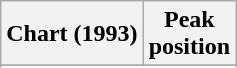<table class="wikitable sortable plainrowheaders" style="text-align:center">
<tr>
<th scope="col">Chart (1993)</th>
<th scope="col">Peak<br>position</th>
</tr>
<tr>
</tr>
<tr>
</tr>
<tr>
</tr>
<tr>
</tr>
</table>
